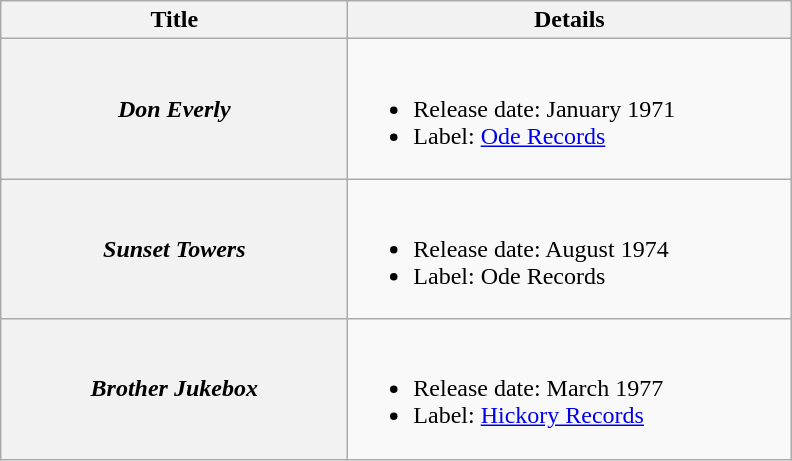<table class="wikitable plainrowheaders">
<tr>
<th style="width:14em;">Title</th>
<th style="width:18em;">Details</th>
</tr>
<tr>
<th scope="row"><em>Don Everly</em></th>
<td><br><ul><li>Release date: January 1971</li><li>Label: <a href='#'>Ode Records</a></li></ul></td>
</tr>
<tr>
<th scope="row"><em>Sunset Towers</em></th>
<td><br><ul><li>Release date: August 1974</li><li>Label: Ode Records</li></ul></td>
</tr>
<tr>
<th scope="row"><em>Brother Jukebox</em></th>
<td><br><ul><li>Release date: March 1977</li><li>Label: <a href='#'>Hickory Records</a></li></ul></td>
</tr>
</table>
